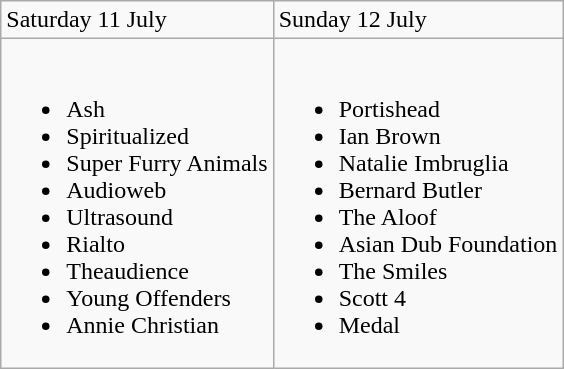<table class="wikitable">
<tr>
<td>Saturday 11 July</td>
<td>Sunday 12 July</td>
</tr>
<tr valign="top">
<td><br><ul><li>Ash</li><li>Spiritualized</li><li>Super Furry Animals</li><li>Audioweb</li><li>Ultrasound</li><li>Rialto</li><li>Theaudience</li><li>Young Offenders</li><li>Annie Christian</li></ul></td>
<td><br><ul><li>Portishead</li><li>Ian Brown</li><li>Natalie Imbruglia</li><li>Bernard Butler</li><li>The Aloof</li><li>Asian Dub Foundation</li><li>The Smiles</li><li>Scott 4</li><li>Medal</li></ul></td>
</tr>
</table>
